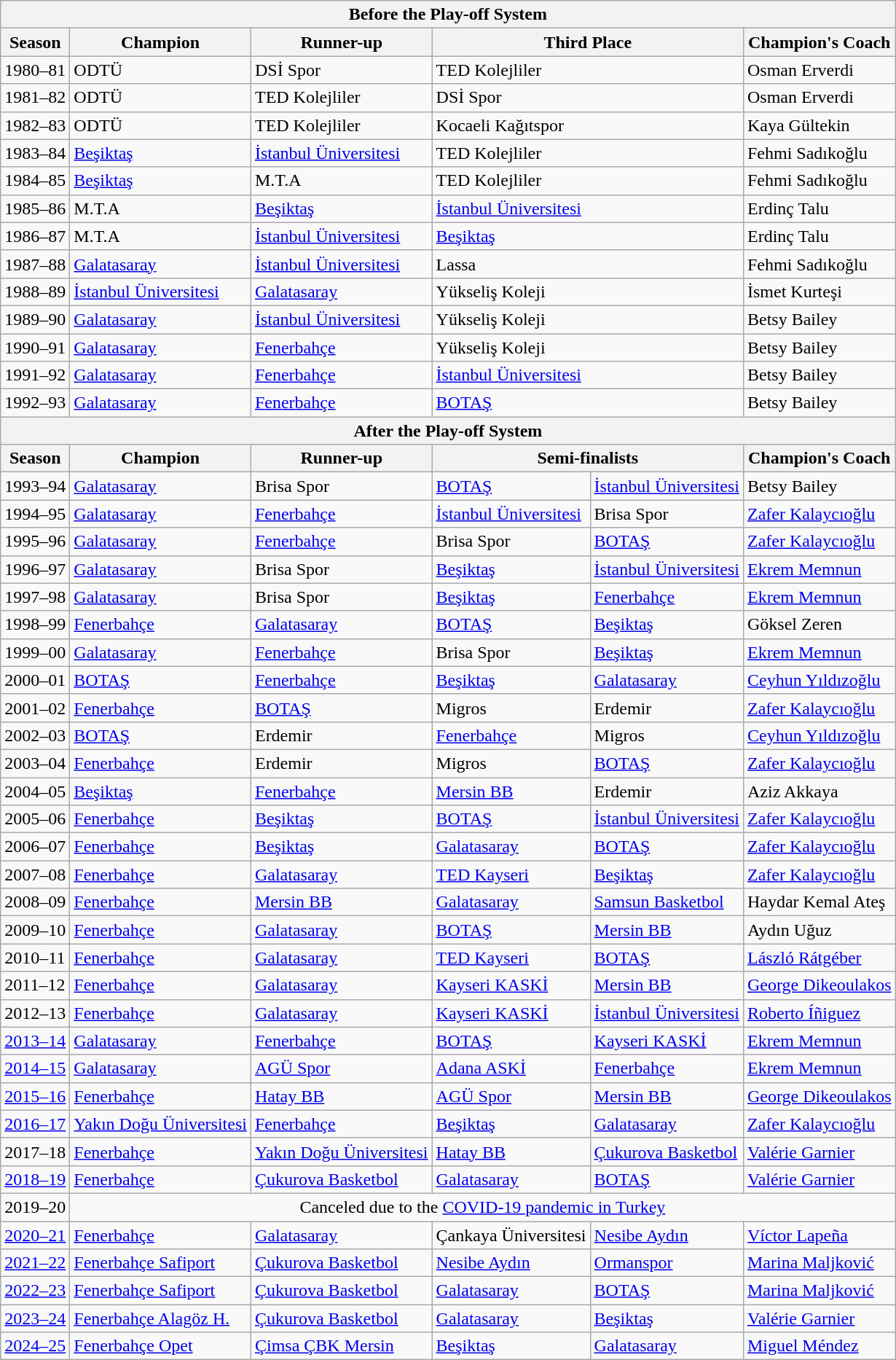<table class="wikitable">
<tr>
<th colspan="6" align=center>Before the Play-off System</th>
</tr>
<tr>
<th>Season</th>
<th>Champion</th>
<th>Runner-up</th>
<th colspan="2">Third Place</th>
<th>Champion's Coach</th>
</tr>
<tr>
<td>1980–81</td>
<td>ODTÜ</td>
<td>DSİ Spor</td>
<td colspan="2">TED Kolejliler</td>
<td> Osman Erverdi</td>
</tr>
<tr>
<td>1981–82</td>
<td>ODTÜ</td>
<td>TED Kolejliler</td>
<td colspan="2">DSİ Spor</td>
<td> Osman Erverdi</td>
</tr>
<tr>
<td>1982–83</td>
<td>ODTÜ</td>
<td>TED Kolejliler</td>
<td colspan="2">Kocaeli Kağıtspor</td>
<td> Kaya Gültekin</td>
</tr>
<tr>
<td>1983–84</td>
<td><a href='#'>Beşiktaş</a></td>
<td><a href='#'>İstanbul Üniversitesi</a></td>
<td colspan="2">TED Kolejliler</td>
<td> Fehmi Sadıkoğlu</td>
</tr>
<tr>
<td>1984–85</td>
<td><a href='#'>Beşiktaş</a></td>
<td>M.T.A</td>
<td colspan="2">TED Kolejliler</td>
<td> Fehmi Sadıkoğlu</td>
</tr>
<tr>
<td>1985–86</td>
<td>M.T.A</td>
<td><a href='#'>Beşiktaş</a></td>
<td colspan="2"><a href='#'>İstanbul Üniversitesi</a></td>
<td> Erdinç Talu</td>
</tr>
<tr>
<td>1986–87</td>
<td>M.T.A</td>
<td><a href='#'>İstanbul Üniversitesi</a></td>
<td colspan="2"><a href='#'>Beşiktaş</a></td>
<td> Erdinç Talu</td>
</tr>
<tr>
<td>1987–88</td>
<td><a href='#'>Galatasaray</a></td>
<td><a href='#'>İstanbul Üniversitesi</a></td>
<td colspan="2">Lassa</td>
<td> Fehmi Sadıkoğlu</td>
</tr>
<tr>
<td>1988–89</td>
<td><a href='#'>İstanbul Üniversitesi</a></td>
<td><a href='#'>Galatasaray</a></td>
<td colspan="2">Yükseliş Koleji</td>
<td> İsmet Kurteşi</td>
</tr>
<tr>
<td>1989–90</td>
<td><a href='#'>Galatasaray</a></td>
<td><a href='#'>İstanbul Üniversitesi</a></td>
<td colspan="2">Yükseliş Koleji</td>
<td> Betsy Bailey</td>
</tr>
<tr>
<td>1990–91</td>
<td><a href='#'>Galatasaray</a></td>
<td><a href='#'>Fenerbahçe</a></td>
<td colspan="2">Yükseliş Koleji</td>
<td> Betsy Bailey</td>
</tr>
<tr>
<td>1991–92</td>
<td><a href='#'>Galatasaray</a></td>
<td><a href='#'>Fenerbahçe</a></td>
<td colspan="2"><a href='#'>İstanbul Üniversitesi</a></td>
<td> Betsy Bailey</td>
</tr>
<tr>
<td>1992–93</td>
<td><a href='#'>Galatasaray</a></td>
<td><a href='#'>Fenerbahçe</a></td>
<td colspan="2"><a href='#'>BOTAŞ</a></td>
<td> Betsy Bailey</td>
</tr>
<tr>
<th colspan="6" align=center>After the Play-off System</th>
</tr>
<tr>
<th>Season</th>
<th>Champion</th>
<th>Runner-up</th>
<th colspan="2">Semi-finalists</th>
<th>Champion's Coach</th>
</tr>
<tr>
<td>1993–94</td>
<td><a href='#'>Galatasaray</a></td>
<td>Brisa Spor</td>
<td><a href='#'>BOTAŞ</a></td>
<td><a href='#'>İstanbul Üniversitesi</a></td>
<td> Betsy Bailey</td>
</tr>
<tr>
<td>1994–95</td>
<td><a href='#'>Galatasaray</a></td>
<td><a href='#'>Fenerbahçe</a></td>
<td><a href='#'>İstanbul Üniversitesi</a></td>
<td>Brisa Spor</td>
<td> <a href='#'>Zafer Kalaycıoğlu</a></td>
</tr>
<tr>
<td>1995–96</td>
<td><a href='#'>Galatasaray</a></td>
<td><a href='#'>Fenerbahçe</a></td>
<td>Brisa Spor</td>
<td><a href='#'>BOTAŞ</a></td>
<td> <a href='#'>Zafer Kalaycıoğlu</a></td>
</tr>
<tr>
<td>1996–97</td>
<td><a href='#'>Galatasaray</a></td>
<td>Brisa Spor</td>
<td><a href='#'>Beşiktaş</a></td>
<td><a href='#'>İstanbul Üniversitesi</a></td>
<td> <a href='#'>Ekrem Memnun</a></td>
</tr>
<tr>
<td>1997–98</td>
<td><a href='#'>Galatasaray</a></td>
<td>Brisa Spor</td>
<td><a href='#'>Beşiktaş</a></td>
<td><a href='#'>Fenerbahçe</a></td>
<td> <a href='#'>Ekrem Memnun</a></td>
</tr>
<tr>
<td>1998–99</td>
<td><a href='#'>Fenerbahçe</a></td>
<td><a href='#'>Galatasaray</a></td>
<td><a href='#'>BOTAŞ</a></td>
<td><a href='#'>Beşiktaş</a></td>
<td> Göksel Zeren</td>
</tr>
<tr>
<td>1999–00</td>
<td><a href='#'>Galatasaray</a></td>
<td><a href='#'>Fenerbahçe</a></td>
<td>Brisa Spor</td>
<td><a href='#'>Beşiktaş</a></td>
<td> <a href='#'>Ekrem Memnun</a></td>
</tr>
<tr>
<td>2000–01</td>
<td><a href='#'>BOTAŞ</a></td>
<td><a href='#'>Fenerbahçe</a></td>
<td><a href='#'>Beşiktaş</a></td>
<td><a href='#'>Galatasaray</a></td>
<td> <a href='#'>Ceyhun Yıldızoğlu</a></td>
</tr>
<tr>
<td>2001–02</td>
<td><a href='#'>Fenerbahçe</a></td>
<td><a href='#'>BOTAŞ</a></td>
<td>Migros</td>
<td>Erdemir</td>
<td> <a href='#'>Zafer Kalaycıoğlu</a></td>
</tr>
<tr>
<td>2002–03</td>
<td><a href='#'>BOTAŞ</a></td>
<td>Erdemir</td>
<td><a href='#'>Fenerbahçe</a></td>
<td>Migros</td>
<td> <a href='#'>Ceyhun Yıldızoğlu</a></td>
</tr>
<tr>
<td>2003–04</td>
<td><a href='#'>Fenerbahçe</a></td>
<td>Erdemir</td>
<td>Migros</td>
<td><a href='#'>BOTAŞ</a></td>
<td> <a href='#'>Zafer Kalaycıoğlu</a></td>
</tr>
<tr>
<td>2004–05</td>
<td><a href='#'>Beşiktaş</a></td>
<td><a href='#'>Fenerbahçe</a></td>
<td><a href='#'>Mersin BB</a></td>
<td>Erdemir</td>
<td> Aziz Akkaya</td>
</tr>
<tr>
<td>2005–06</td>
<td><a href='#'>Fenerbahçe</a></td>
<td><a href='#'>Beşiktaş</a></td>
<td><a href='#'>BOTAŞ</a></td>
<td><a href='#'>İstanbul Üniversitesi</a></td>
<td> <a href='#'>Zafer Kalaycıoğlu</a></td>
</tr>
<tr>
<td>2006–07</td>
<td><a href='#'>Fenerbahçe</a></td>
<td><a href='#'>Beşiktaş</a></td>
<td><a href='#'>Galatasaray</a></td>
<td><a href='#'>BOTAŞ</a></td>
<td> <a href='#'>Zafer Kalaycıoğlu</a></td>
</tr>
<tr>
<td>2007–08</td>
<td><a href='#'>Fenerbahçe</a></td>
<td><a href='#'>Galatasaray</a></td>
<td><a href='#'>TED Kayseri</a></td>
<td><a href='#'>Beşiktaş</a></td>
<td> <a href='#'>Zafer Kalaycıoğlu</a></td>
</tr>
<tr>
<td>2008–09</td>
<td><a href='#'>Fenerbahçe</a></td>
<td><a href='#'>Mersin BB</a></td>
<td><a href='#'>Galatasaray</a></td>
<td><a href='#'>Samsun Basketbol</a></td>
<td> Haydar Kemal Ateş</td>
</tr>
<tr>
<td>2009–10</td>
<td><a href='#'>Fenerbahçe</a></td>
<td><a href='#'>Galatasaray</a></td>
<td><a href='#'>BOTAŞ</a></td>
<td><a href='#'>Mersin BB</a></td>
<td> Aydın Uğuz</td>
</tr>
<tr>
<td>2010–11</td>
<td><a href='#'>Fenerbahçe</a></td>
<td><a href='#'>Galatasaray</a></td>
<td><a href='#'>TED Kayseri</a></td>
<td><a href='#'>BOTAŞ</a></td>
<td> <a href='#'>László Rátgéber</a></td>
</tr>
<tr>
<td>2011–12</td>
<td><a href='#'>Fenerbahçe</a></td>
<td><a href='#'>Galatasaray</a></td>
<td><a href='#'>Kayseri KASKİ</a></td>
<td><a href='#'>Mersin BB</a></td>
<td> <a href='#'>George Dikeoulakos</a></td>
</tr>
<tr>
<td>2012–13</td>
<td><a href='#'>Fenerbahçe</a></td>
<td><a href='#'>Galatasaray</a></td>
<td><a href='#'>Kayseri KASKİ</a></td>
<td><a href='#'>İstanbul Üniversitesi</a></td>
<td> <a href='#'>Roberto Íñiguez</a></td>
</tr>
<tr>
<td><a href='#'>2013–14</a></td>
<td><a href='#'>Galatasaray</a></td>
<td><a href='#'>Fenerbahçe</a></td>
<td><a href='#'>BOTAŞ</a></td>
<td><a href='#'>Kayseri KASKİ</a></td>
<td> <a href='#'>Ekrem Memnun</a></td>
</tr>
<tr>
<td><a href='#'>2014–15</a></td>
<td><a href='#'>Galatasaray</a></td>
<td><a href='#'>AGÜ Spor</a></td>
<td><a href='#'>Adana ASKİ</a></td>
<td><a href='#'>Fenerbahçe</a></td>
<td> <a href='#'>Ekrem Memnun</a></td>
</tr>
<tr>
<td><a href='#'>2015–16</a></td>
<td><a href='#'>Fenerbahçe</a></td>
<td><a href='#'>Hatay BB</a></td>
<td><a href='#'>AGÜ Spor</a></td>
<td><a href='#'>Mersin BB</a></td>
<td> <a href='#'>George Dikeoulakos</a></td>
</tr>
<tr>
<td><a href='#'>2016–17</a></td>
<td><a href='#'>Yakın Doğu Üniversitesi</a></td>
<td><a href='#'>Fenerbahçe</a></td>
<td><a href='#'>Beşiktaş</a></td>
<td><a href='#'>Galatasaray</a></td>
<td> <a href='#'>Zafer Kalaycıoğlu</a></td>
</tr>
<tr>
<td>2017–18</td>
<td><a href='#'>Fenerbahçe</a></td>
<td><a href='#'>Yakın Doğu Üniversitesi</a></td>
<td><a href='#'>Hatay BB</a></td>
<td><a href='#'>Çukurova Basketbol</a></td>
<td> <a href='#'>Valérie Garnier</a></td>
</tr>
<tr>
<td><a href='#'>2018–19</a></td>
<td><a href='#'>Fenerbahçe</a></td>
<td><a href='#'>Çukurova Basketbol</a></td>
<td><a href='#'>Galatasaray</a></td>
<td><a href='#'>BOTAŞ</a></td>
<td> <a href='#'>Valérie Garnier</a></td>
</tr>
<tr>
<td>2019–20</td>
<td colspan="6" align=center>Canceled due to the <a href='#'>COVID-19 pandemic in Turkey</a></td>
</tr>
<tr>
<td><a href='#'>2020–21</a></td>
<td><a href='#'>Fenerbahçe</a></td>
<td><a href='#'>Galatasaray</a></td>
<td>Çankaya Üniversitesi</td>
<td><a href='#'>Nesibe Aydın</a></td>
<td> <a href='#'>Víctor Lapeña</a></td>
</tr>
<tr>
<td><a href='#'>2021–22</a></td>
<td><a href='#'>Fenerbahçe Safiport</a></td>
<td><a href='#'>Çukurova Basketbol</a></td>
<td><a href='#'>Nesibe Aydın</a></td>
<td><a href='#'>Ormanspor</a></td>
<td> <a href='#'>Marina Maljković</a></td>
</tr>
<tr>
<td><a href='#'>2022–23</a></td>
<td><a href='#'>Fenerbahçe Safiport</a></td>
<td><a href='#'>Çukurova Basketbol</a></td>
<td><a href='#'>Galatasaray</a></td>
<td><a href='#'>BOTAŞ</a></td>
<td> <a href='#'>Marina Maljković</a></td>
</tr>
<tr>
<td><a href='#'>2023–24</a></td>
<td><a href='#'>Fenerbahçe Alagöz H.</a></td>
<td><a href='#'>Çukurova Basketbol</a></td>
<td><a href='#'>Galatasaray</a></td>
<td><a href='#'>Beşiktaş</a></td>
<td> <a href='#'>Valérie Garnier</a></td>
</tr>
<tr>
<td><a href='#'>2024–25</a></td>
<td><a href='#'>Fenerbahçe Opet</a></td>
<td><a href='#'>Çimsa ÇBK Mersin</a></td>
<td><a href='#'>Beşiktaş</a></td>
<td><a href='#'>Galatasaray</a></td>
<td> <a href='#'>Miguel Méndez</a></td>
</tr>
</table>
